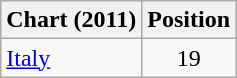<table class = "wikitable sortable">
<tr>
<th>Chart (2011)</th>
<th>Position</th>
</tr>
<tr>
<td><a href='#'>Italy</a></td>
<td align="center">19</td>
</tr>
</table>
